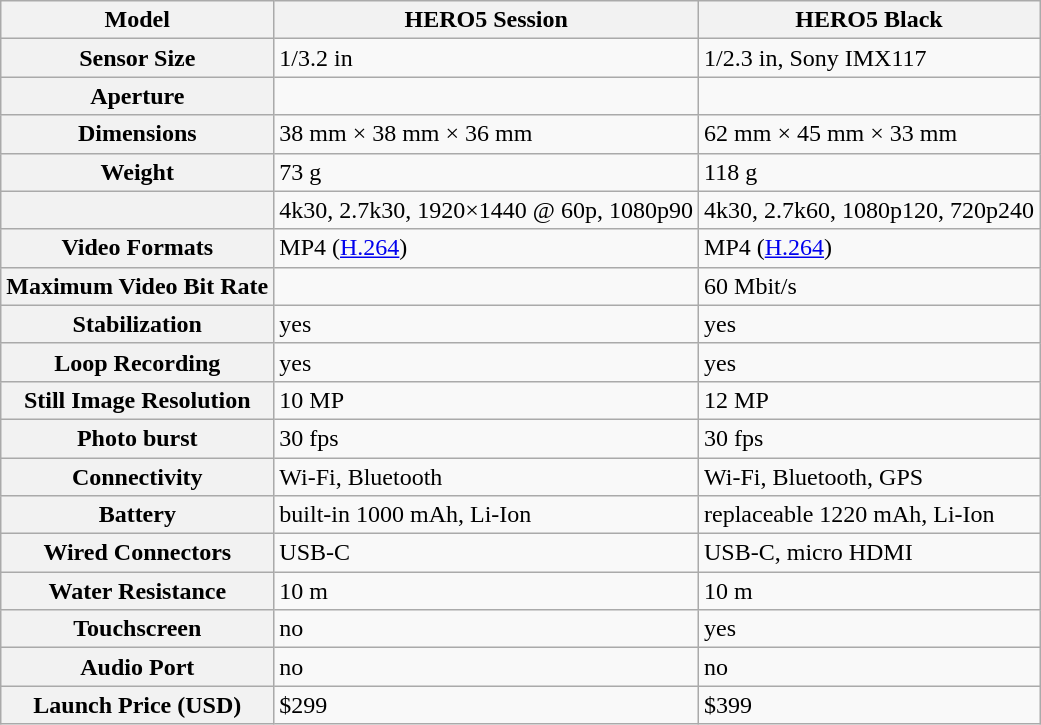<table class="wikitable">
<tr>
<th>Model</th>
<th>HERO5 Session</th>
<th>HERO5 Black</th>
</tr>
<tr>
<th>Sensor Size</th>
<td>1/3.2 in</td>
<td>1/2.3 in, Sony IMX117</td>
</tr>
<tr>
<th>Aperture</th>
<td></td>
<td></td>
</tr>
<tr>
<th>Dimensions</th>
<td>38 mm × 38 mm × 36 mm</td>
<td>62 mm × 45 mm × 33 mm</td>
</tr>
<tr>
<th>Weight</th>
<td>73 g</td>
<td>118 g</td>
</tr>
<tr>
<th></th>
<td>4k30, 2.7k30, 1920×1440 @ 60p, 1080p90</td>
<td>4k30, 2.7k60, 1080p120, 720p240</td>
</tr>
<tr>
<th>Video Formats</th>
<td>MP4 (<a href='#'>H.264</a>)</td>
<td>MP4 (<a href='#'>H.264</a>)</td>
</tr>
<tr>
<th>Maximum Video Bit Rate</th>
<td></td>
<td>60 Mbit/s</td>
</tr>
<tr>
<th>Stabilization</th>
<td>yes</td>
<td>yes</td>
</tr>
<tr>
<th>Loop Recording</th>
<td>yes</td>
<td>yes</td>
</tr>
<tr>
<th>Still Image Resolution</th>
<td>10 MP</td>
<td>12 MP</td>
</tr>
<tr>
<th>Photo burst</th>
<td>30 fps</td>
<td>30 fps</td>
</tr>
<tr>
<th>Connectivity</th>
<td>Wi-Fi, Bluetooth</td>
<td>Wi-Fi, Bluetooth, GPS</td>
</tr>
<tr>
<th>Battery</th>
<td>built-in 1000 mAh, Li-Ion</td>
<td>replaceable 1220 mAh, Li-Ion</td>
</tr>
<tr>
<th>Wired Connectors</th>
<td>USB-C</td>
<td>USB-C, micro HDMI</td>
</tr>
<tr>
<th>Water Resistance</th>
<td>10 m</td>
<td>10 m</td>
</tr>
<tr>
<th>Touchscreen</th>
<td>no</td>
<td>yes</td>
</tr>
<tr>
<th>Audio Port</th>
<td>no</td>
<td>no</td>
</tr>
<tr>
<th>Launch Price (USD)</th>
<td>$299</td>
<td>$399</td>
</tr>
</table>
